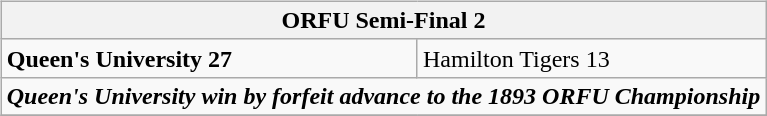<table cellspacing="10">
<tr>
<td valign="top"><br><table class="wikitable">
<tr>
<th bgcolor="#DDDDDD" colspan="4"><strong>ORFU Semi-Final 2</strong></th>
</tr>
<tr>
<td><strong>Queen's University 27</strong></td>
<td>Hamilton Tigers 13</td>
</tr>
<tr>
<td align="center" colspan="4"><strong><em>Queen's University win by forfeit advance to the 1893 ORFU Championship</em></strong></td>
</tr>
<tr>
</tr>
</table>
</td>
</tr>
</table>
